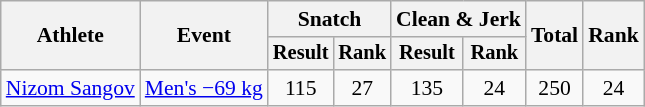<table class="wikitable" style="font-size:90%">
<tr>
<th rowspan="2">Athlete</th>
<th rowspan="2">Event</th>
<th colspan="2">Snatch</th>
<th colspan="2">Clean & Jerk</th>
<th rowspan="2">Total</th>
<th rowspan="2">Rank</th>
</tr>
<tr style="font-size:95%">
<th>Result</th>
<th>Rank</th>
<th>Result</th>
<th>Rank</th>
</tr>
<tr align=center>
<td align=left><a href='#'>Nizom Sangov</a></td>
<td align=left><a href='#'>Men's −69 kg</a></td>
<td>115</td>
<td>27</td>
<td>135</td>
<td>24</td>
<td>250</td>
<td>24</td>
</tr>
</table>
